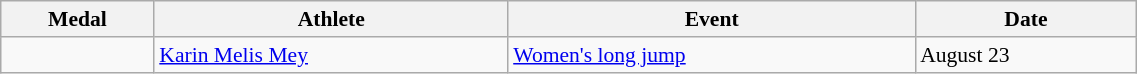<table class="wikitable" style="font-size:90%" width=60%>
<tr>
<th>Medal</th>
<th>Athlete</th>
<th>Event</th>
<th>Date</th>
</tr>
<tr>
<td></td>
<td><a href='#'>Karin Melis Mey</a></td>
<td><a href='#'>Women's long jump</a></td>
<td>August 23</td>
</tr>
</table>
